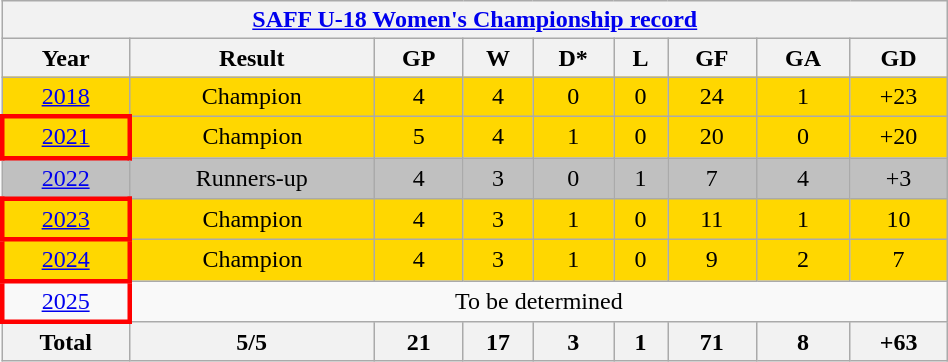<table class="wikitable" style="text-align: center; width:50%;">
<tr>
<th colspan=12 style=><a href='#'>SAFF U-18 Women's Championship record</a></th>
</tr>
<tr>
<th>Year</th>
<th>Result</th>
<th>GP</th>
<th>W</th>
<th>D*</th>
<th>L</th>
<th>GF</th>
<th>GA</th>
<th>GD</th>
</tr>
<tr style="background:Gold;">
<td><a href='#'>2018</a></td>
<td>Champion</td>
<td>4</td>
<td>4</td>
<td>0</td>
<td>0</td>
<td>24</td>
<td>1</td>
<td>+23</td>
</tr>
<tr bgcolor=gold>
<td style="border: 3px solid red"><a href='#'>2021</a></td>
<td>Champion</td>
<td>5</td>
<td>4</td>
<td>1</td>
<td>0</td>
<td>20</td>
<td>0</td>
<td>+20</td>
</tr>
<tr style="background:silver">
<td><a href='#'>2022</a></td>
<td>Runners-up</td>
<td>4</td>
<td>3</td>
<td>0</td>
<td>1</td>
<td>7</td>
<td>4</td>
<td>+3</td>
</tr>
<tr bgcolor=gold>
<td style="border: 3px solid red"> <a href='#'>2023</a></td>
<td>Champion</td>
<td>4</td>
<td>3</td>
<td>1</td>
<td>0</td>
<td>11</td>
<td>1</td>
<td>10</td>
</tr>
<tr bgcolor=gold>
<td style="border: 3px solid red"> <a href='#'>2024</a></td>
<td>Champion</td>
<td>4</td>
<td>3</td>
<td>1</td>
<td>0</td>
<td>9</td>
<td>2</td>
<td>7</td>
</tr>
<tr>
<td style="border: 3px solid red"> <a href='#'>2025</a></td>
<td colspan=8>To be determined</td>
</tr>
<tr>
<th>Total</th>
<th>5/5</th>
<th>21</th>
<th>17</th>
<th>3</th>
<th>1</th>
<th>71</th>
<th>8</th>
<th>+63</th>
</tr>
</table>
